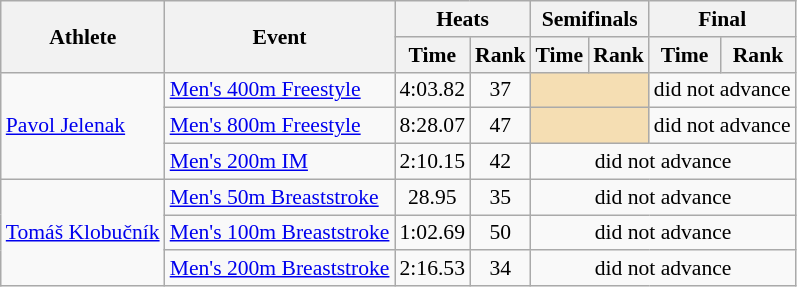<table class=wikitable style="font-size:90%">
<tr>
<th rowspan="2">Athlete</th>
<th rowspan="2">Event</th>
<th colspan="2">Heats</th>
<th colspan="2">Semifinals</th>
<th colspan="2">Final</th>
</tr>
<tr>
<th>Time</th>
<th>Rank</th>
<th>Time</th>
<th>Rank</th>
<th>Time</th>
<th>Rank</th>
</tr>
<tr>
<td rowspan="3"><a href='#'>Pavol Jelenak</a></td>
<td><a href='#'>Men's 400m Freestyle</a></td>
<td align=center>4:03.82</td>
<td align=center>37</td>
<td colspan= 2 bgcolor="wheat"></td>
<td align=center colspan=2>did not advance</td>
</tr>
<tr>
<td><a href='#'>Men's 800m Freestyle</a></td>
<td align=center>8:28.07</td>
<td align=center>47</td>
<td colspan= 2 bgcolor="wheat"></td>
<td align=center colspan=2>did not advance</td>
</tr>
<tr>
<td><a href='#'>Men's 200m IM</a></td>
<td align=center>2:10.15</td>
<td align=center>42</td>
<td align=center colspan=4>did not advance</td>
</tr>
<tr>
<td rowspan="3"><a href='#'>Tomáš Klobučník</a></td>
<td><a href='#'>Men's 50m Breaststroke</a></td>
<td align=center>28.95</td>
<td align=center>35</td>
<td align=center colspan=4>did not advance</td>
</tr>
<tr>
<td><a href='#'>Men's 100m Breaststroke</a></td>
<td align=center>1:02.69</td>
<td align=center>50</td>
<td align=center colspan=4>did not advance</td>
</tr>
<tr>
<td><a href='#'>Men's 200m Breaststroke</a></td>
<td align=center>2:16.53</td>
<td align=center>34</td>
<td align=center colspan=4>did not advance</td>
</tr>
</table>
